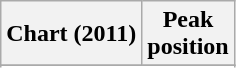<table class="wikitable sortable plainrowheaders">
<tr>
<th>Chart (2011)</th>
<th>Peak<br>position</th>
</tr>
<tr>
</tr>
<tr>
</tr>
<tr>
</tr>
<tr>
</tr>
<tr>
</tr>
<tr>
</tr>
<tr>
</tr>
<tr>
</tr>
<tr>
</tr>
</table>
